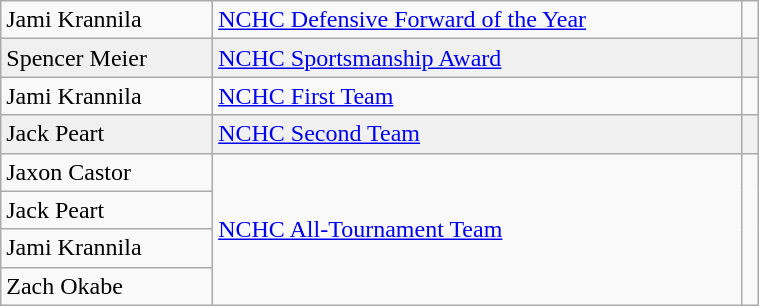<table class="wikitable" width=40%>
<tr>
<td>Jami Krannila</td>
<td><a href='#'>NCHC Defensive Forward of the Year</a></td>
<td></td>
</tr>
<tr bgcolor=f0f0f0>
<td>Spencer Meier</td>
<td><a href='#'>NCHC Sportsmanship Award</a></td>
<td></td>
</tr>
<tr>
<td>Jami Krannila</td>
<td rowspan=1><a href='#'>NCHC First Team</a></td>
<td rowspan=1></td>
</tr>
<tr bgcolor=f0f0f0>
<td>Jack Peart</td>
<td rowspan=1><a href='#'>NCHC Second Team</a></td>
<td rowspan=1></td>
</tr>
<tr>
<td>Jaxon Castor</td>
<td rowspan=4><a href='#'>NCHC All-Tournament Team</a></td>
<td rowspan=4></td>
</tr>
<tr>
<td>Jack Peart</td>
</tr>
<tr>
<td>Jami Krannila</td>
</tr>
<tr>
<td>Zach Okabe</td>
</tr>
</table>
